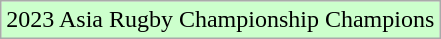<table class="wikitable">
<tr bgcolor="#ccffcc">
<td>2023 Asia Rugby Championship Champions</td>
</tr>
</table>
